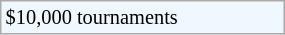<table class="wikitable" style="font-size:85%;" width=15%>
<tr style="background:#f0f8ff;">
<td>$10,000 tournaments</td>
</tr>
</table>
